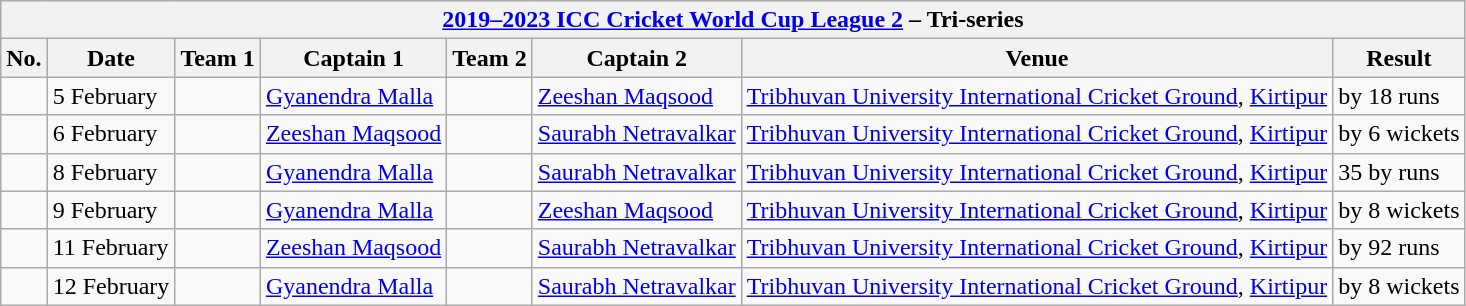<table class="wikitable">
<tr>
<th colspan="9"><a href='#'>2019–2023 ICC Cricket World Cup League 2</a> – Tri-series</th>
</tr>
<tr>
<th>No.</th>
<th>Date</th>
<th>Team 1</th>
<th>Captain 1</th>
<th>Team 2</th>
<th>Captain 2</th>
<th>Venue</th>
<th>Result</th>
</tr>
<tr>
<td></td>
<td>5 February</td>
<td></td>
<td><a href='#'>Gyanendra Malla</a></td>
<td></td>
<td><a href='#'>Zeeshan Maqsood</a></td>
<td><a href='#'>Tribhuvan University International Cricket Ground</a>, <a href='#'>Kirtipur</a></td>
<td> by 18 runs</td>
</tr>
<tr>
<td></td>
<td>6 February</td>
<td></td>
<td><a href='#'>Zeeshan Maqsood</a></td>
<td></td>
<td><a href='#'>Saurabh Netravalkar</a></td>
<td><a href='#'>Tribhuvan University International Cricket Ground</a>, <a href='#'>Kirtipur</a></td>
<td> by 6 wickets</td>
</tr>
<tr>
<td></td>
<td>8 February</td>
<td></td>
<td><a href='#'>Gyanendra Malla</a></td>
<td></td>
<td><a href='#'>Saurabh Netravalkar</a></td>
<td><a href='#'>Tribhuvan University International Cricket Ground</a>, <a href='#'>Kirtipur</a></td>
<td> 35 by runs</td>
</tr>
<tr>
<td></td>
<td>9 February</td>
<td></td>
<td><a href='#'>Gyanendra Malla</a></td>
<td></td>
<td><a href='#'>Zeeshan Maqsood</a></td>
<td><a href='#'>Tribhuvan University International Cricket Ground</a>, <a href='#'>Kirtipur</a></td>
<td> by 8 wickets</td>
</tr>
<tr>
<td></td>
<td>11 February</td>
<td></td>
<td><a href='#'>Zeeshan Maqsood</a></td>
<td></td>
<td><a href='#'>Saurabh Netravalkar</a></td>
<td><a href='#'>Tribhuvan University International Cricket Ground</a>, <a href='#'>Kirtipur</a></td>
<td> by 92 runs</td>
</tr>
<tr>
<td></td>
<td>12 February</td>
<td></td>
<td><a href='#'>Gyanendra Malla</a></td>
<td></td>
<td><a href='#'>Saurabh Netravalkar</a></td>
<td><a href='#'>Tribhuvan University International Cricket Ground</a>, <a href='#'>Kirtipur</a></td>
<td> by 8 wickets</td>
</tr>
</table>
